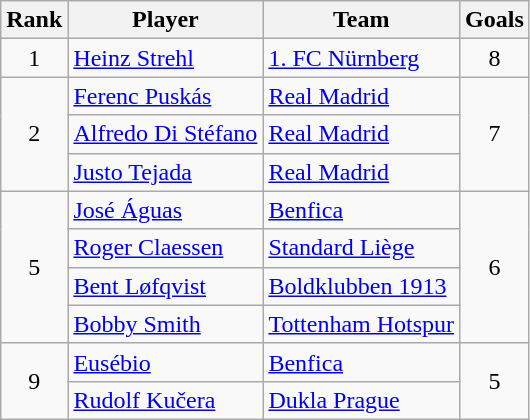<table class="wikitable" style="text-align:center">
<tr>
<th>Rank</th>
<th>Player</th>
<th>Team</th>
<th>Goals</th>
</tr>
<tr>
<td>1</td>
<td align="left"> <a href='#'>Heinz Strehl</a></td>
<td align="left"> <a href='#'>1. FC Nürnberg</a></td>
<td>8</td>
</tr>
<tr>
<td rowspan="3">2</td>
<td align="left"> <a href='#'>Ferenc Puskás</a></td>
<td align="left"> <a href='#'>Real Madrid</a></td>
<td rowspan="3">7</td>
</tr>
<tr>
<td align="left"> <a href='#'>Alfredo Di Stéfano</a></td>
<td align="left"> <a href='#'>Real Madrid</a></td>
</tr>
<tr>
<td align="left"> <a href='#'>Justo Tejada</a></td>
<td align="left"> <a href='#'>Real Madrid</a></td>
</tr>
<tr>
<td rowspan="4">5</td>
<td align="left"> <a href='#'>José Águas</a></td>
<td align="left"> <a href='#'>Benfica</a></td>
<td rowspan="4">6</td>
</tr>
<tr>
<td align="left"> <a href='#'>Roger Claessen</a></td>
<td align="left"> <a href='#'>Standard Liège</a></td>
</tr>
<tr>
<td align="left"> <a href='#'>Bent Løfqvist</a></td>
<td align="left"> <a href='#'>Boldklubben 1913</a></td>
</tr>
<tr>
<td align="left"> <a href='#'>Bobby Smith</a></td>
<td align="left"> <a href='#'>Tottenham Hotspur</a></td>
</tr>
<tr>
<td rowspan="2">9</td>
<td align="left"> <a href='#'>Eusébio</a></td>
<td align="left"> <a href='#'>Benfica</a></td>
<td rowspan="2">5</td>
</tr>
<tr>
<td align="left"> <a href='#'>Rudolf Kučera</a></td>
<td align="left"> <a href='#'>Dukla Prague</a></td>
</tr>
</table>
